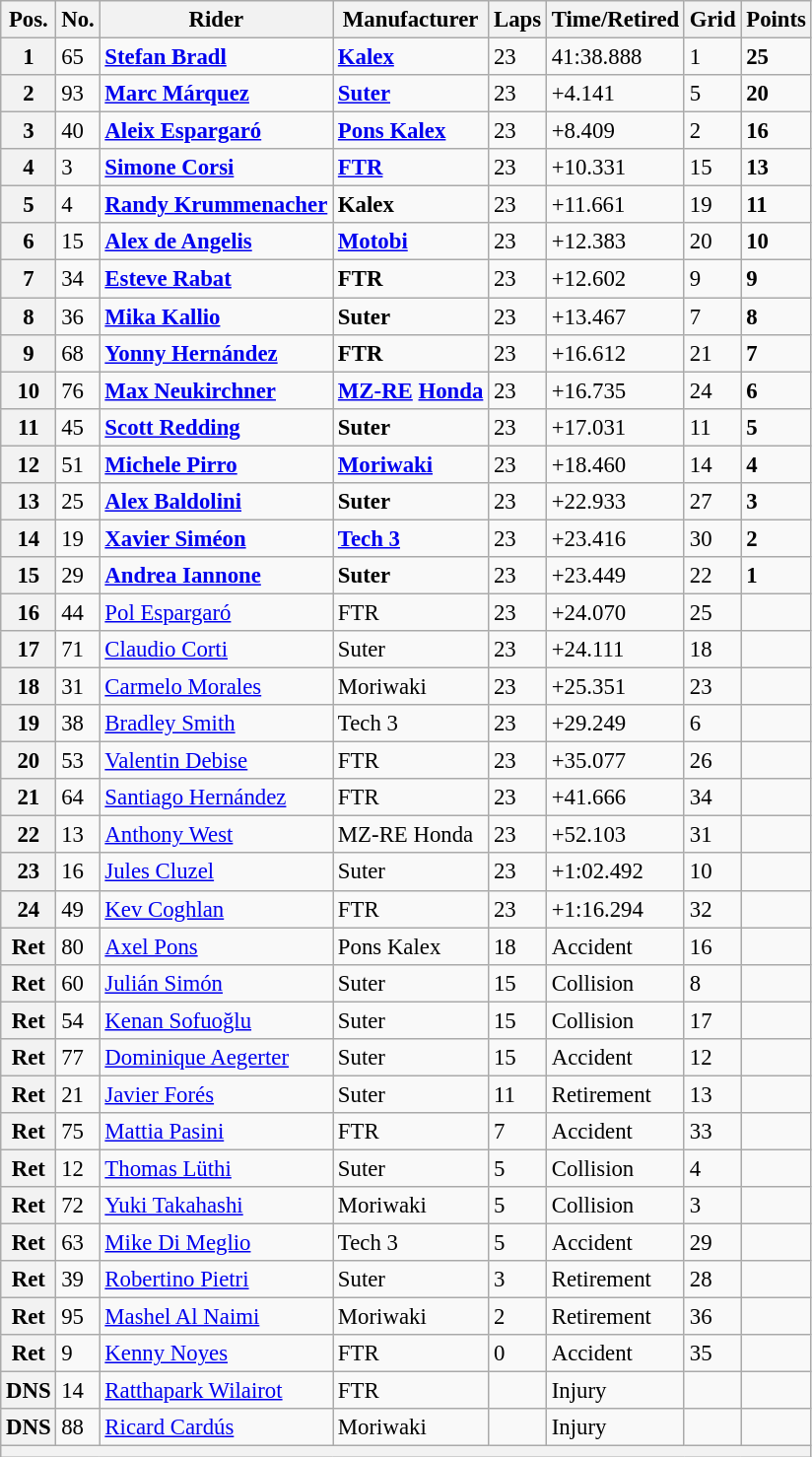<table class="wikitable" style="font-size: 95%;">
<tr>
<th>Pos.</th>
<th>No.</th>
<th>Rider</th>
<th>Manufacturer</th>
<th>Laps</th>
<th>Time/Retired</th>
<th>Grid</th>
<th>Points</th>
</tr>
<tr>
<th>1</th>
<td>65</td>
<td> <strong><a href='#'>Stefan Bradl</a></strong></td>
<td><strong><a href='#'>Kalex</a></strong></td>
<td>23</td>
<td>41:38.888</td>
<td>1</td>
<td><strong>25</strong></td>
</tr>
<tr>
<th>2</th>
<td>93</td>
<td> <strong><a href='#'>Marc Márquez</a></strong></td>
<td><strong><a href='#'>Suter</a></strong></td>
<td>23</td>
<td>+4.141</td>
<td>5</td>
<td><strong>20</strong></td>
</tr>
<tr>
<th>3</th>
<td>40</td>
<td> <strong><a href='#'>Aleix Espargaró</a></strong></td>
<td><strong><a href='#'>Pons Kalex</a></strong></td>
<td>23</td>
<td>+8.409</td>
<td>2</td>
<td><strong>16</strong></td>
</tr>
<tr>
<th>4</th>
<td>3</td>
<td> <strong><a href='#'>Simone Corsi</a></strong></td>
<td><strong><a href='#'>FTR</a></strong></td>
<td>23</td>
<td>+10.331</td>
<td>15</td>
<td><strong>13</strong></td>
</tr>
<tr>
<th>5</th>
<td>4</td>
<td> <strong><a href='#'>Randy Krummenacher</a></strong></td>
<td><strong>Kalex</strong></td>
<td>23</td>
<td>+11.661</td>
<td>19</td>
<td><strong>11</strong></td>
</tr>
<tr>
<th>6</th>
<td>15</td>
<td> <strong><a href='#'>Alex de Angelis</a></strong></td>
<td><strong><a href='#'>Motobi</a></strong></td>
<td>23</td>
<td>+12.383</td>
<td>20</td>
<td><strong>10</strong></td>
</tr>
<tr>
<th>7</th>
<td>34</td>
<td> <strong><a href='#'>Esteve Rabat</a></strong></td>
<td><strong>FTR</strong></td>
<td>23</td>
<td>+12.602</td>
<td>9</td>
<td><strong>9</strong></td>
</tr>
<tr>
<th>8</th>
<td>36</td>
<td> <strong><a href='#'>Mika Kallio</a></strong></td>
<td><strong>Suter</strong></td>
<td>23</td>
<td>+13.467</td>
<td>7</td>
<td><strong>8</strong></td>
</tr>
<tr>
<th>9</th>
<td>68</td>
<td> <strong><a href='#'>Yonny Hernández</a></strong></td>
<td><strong>FTR</strong></td>
<td>23</td>
<td>+16.612</td>
<td>21</td>
<td><strong>7</strong></td>
</tr>
<tr>
<th>10</th>
<td>76</td>
<td> <strong><a href='#'>Max Neukirchner</a></strong></td>
<td><strong><a href='#'>MZ-RE</a> <a href='#'>Honda</a></strong></td>
<td>23</td>
<td>+16.735</td>
<td>24</td>
<td><strong>6</strong></td>
</tr>
<tr>
<th>11</th>
<td>45</td>
<td> <strong><a href='#'>Scott Redding</a></strong></td>
<td><strong>Suter</strong></td>
<td>23</td>
<td>+17.031</td>
<td>11</td>
<td><strong>5</strong></td>
</tr>
<tr>
<th>12</th>
<td>51</td>
<td> <strong><a href='#'>Michele Pirro</a></strong></td>
<td><strong><a href='#'>Moriwaki</a></strong></td>
<td>23</td>
<td>+18.460</td>
<td>14</td>
<td><strong>4</strong></td>
</tr>
<tr>
<th>13</th>
<td>25</td>
<td> <strong><a href='#'>Alex Baldolini</a></strong></td>
<td><strong>Suter</strong></td>
<td>23</td>
<td>+22.933</td>
<td>27</td>
<td><strong>3</strong></td>
</tr>
<tr>
<th>14</th>
<td>19</td>
<td> <strong><a href='#'>Xavier Siméon</a></strong></td>
<td><strong><a href='#'>Tech 3</a></strong></td>
<td>23</td>
<td>+23.416</td>
<td>30</td>
<td><strong>2</strong></td>
</tr>
<tr>
<th>15</th>
<td>29</td>
<td> <strong><a href='#'>Andrea Iannone</a></strong></td>
<td><strong>Suter</strong></td>
<td>23</td>
<td>+23.449</td>
<td>22</td>
<td><strong>1</strong></td>
</tr>
<tr>
<th>16</th>
<td>44</td>
<td> <a href='#'>Pol Espargaró</a></td>
<td>FTR</td>
<td>23</td>
<td>+24.070</td>
<td>25</td>
<td></td>
</tr>
<tr>
<th>17</th>
<td>71</td>
<td> <a href='#'>Claudio Corti</a></td>
<td>Suter</td>
<td>23</td>
<td>+24.111</td>
<td>18</td>
<td></td>
</tr>
<tr>
<th>18</th>
<td>31</td>
<td> <a href='#'>Carmelo Morales</a></td>
<td>Moriwaki</td>
<td>23</td>
<td>+25.351</td>
<td>23</td>
<td></td>
</tr>
<tr>
<th>19</th>
<td>38</td>
<td> <a href='#'>Bradley Smith</a></td>
<td>Tech 3</td>
<td>23</td>
<td>+29.249</td>
<td>6</td>
<td></td>
</tr>
<tr>
<th>20</th>
<td>53</td>
<td> <a href='#'>Valentin Debise</a></td>
<td>FTR</td>
<td>23</td>
<td>+35.077</td>
<td>26</td>
<td></td>
</tr>
<tr>
<th>21</th>
<td>64</td>
<td> <a href='#'>Santiago Hernández</a></td>
<td>FTR</td>
<td>23</td>
<td>+41.666</td>
<td>34</td>
<td></td>
</tr>
<tr>
<th>22</th>
<td>13</td>
<td> <a href='#'>Anthony West</a></td>
<td>MZ-RE Honda</td>
<td>23</td>
<td>+52.103</td>
<td>31</td>
<td></td>
</tr>
<tr>
<th>23</th>
<td>16</td>
<td> <a href='#'>Jules Cluzel</a></td>
<td>Suter</td>
<td>23</td>
<td>+1:02.492</td>
<td>10</td>
<td></td>
</tr>
<tr>
<th>24</th>
<td>49</td>
<td> <a href='#'>Kev Coghlan</a></td>
<td>FTR</td>
<td>23</td>
<td>+1:16.294</td>
<td>32</td>
<td></td>
</tr>
<tr>
<th>Ret</th>
<td>80</td>
<td> <a href='#'>Axel Pons</a></td>
<td>Pons Kalex</td>
<td>18</td>
<td>Accident</td>
<td>16</td>
<td></td>
</tr>
<tr>
<th>Ret</th>
<td>60</td>
<td> <a href='#'>Julián Simón</a></td>
<td>Suter</td>
<td>15</td>
<td>Collision</td>
<td>8</td>
<td></td>
</tr>
<tr>
<th>Ret</th>
<td>54</td>
<td> <a href='#'>Kenan Sofuoğlu</a></td>
<td>Suter</td>
<td>15</td>
<td>Collision</td>
<td>17</td>
<td></td>
</tr>
<tr>
<th>Ret</th>
<td>77</td>
<td> <a href='#'>Dominique Aegerter</a></td>
<td>Suter</td>
<td>15</td>
<td>Accident</td>
<td>12</td>
<td></td>
</tr>
<tr>
<th>Ret</th>
<td>21</td>
<td> <a href='#'>Javier Forés</a></td>
<td>Suter</td>
<td>11</td>
<td>Retirement</td>
<td>13</td>
<td></td>
</tr>
<tr>
<th>Ret</th>
<td>75</td>
<td> <a href='#'>Mattia Pasini</a></td>
<td>FTR</td>
<td>7</td>
<td>Accident</td>
<td>33</td>
<td></td>
</tr>
<tr>
<th>Ret</th>
<td>12</td>
<td> <a href='#'>Thomas Lüthi</a></td>
<td>Suter</td>
<td>5</td>
<td>Collision</td>
<td>4</td>
<td></td>
</tr>
<tr>
<th>Ret</th>
<td>72</td>
<td> <a href='#'>Yuki Takahashi</a></td>
<td>Moriwaki</td>
<td>5</td>
<td>Collision</td>
<td>3</td>
<td></td>
</tr>
<tr>
<th>Ret</th>
<td>63</td>
<td> <a href='#'>Mike Di Meglio</a></td>
<td>Tech 3</td>
<td>5</td>
<td>Accident</td>
<td>29</td>
<td></td>
</tr>
<tr>
<th>Ret</th>
<td>39</td>
<td> <a href='#'>Robertino Pietri</a></td>
<td>Suter</td>
<td>3</td>
<td>Retirement</td>
<td>28</td>
<td></td>
</tr>
<tr>
<th>Ret</th>
<td>95</td>
<td> <a href='#'>Mashel Al Naimi</a></td>
<td>Moriwaki</td>
<td>2</td>
<td>Retirement</td>
<td>36</td>
<td></td>
</tr>
<tr>
<th>Ret</th>
<td>9</td>
<td> <a href='#'>Kenny Noyes</a></td>
<td>FTR</td>
<td>0</td>
<td>Accident</td>
<td>35</td>
<td></td>
</tr>
<tr>
<th>DNS</th>
<td>14</td>
<td> <a href='#'>Ratthapark Wilairot</a></td>
<td>FTR</td>
<td></td>
<td>Injury</td>
<td></td>
<td></td>
</tr>
<tr>
<th>DNS</th>
<td>88</td>
<td> <a href='#'>Ricard Cardús</a></td>
<td>Moriwaki</td>
<td></td>
<td>Injury</td>
<td></td>
<td></td>
</tr>
<tr>
<th colspan=8></th>
</tr>
</table>
